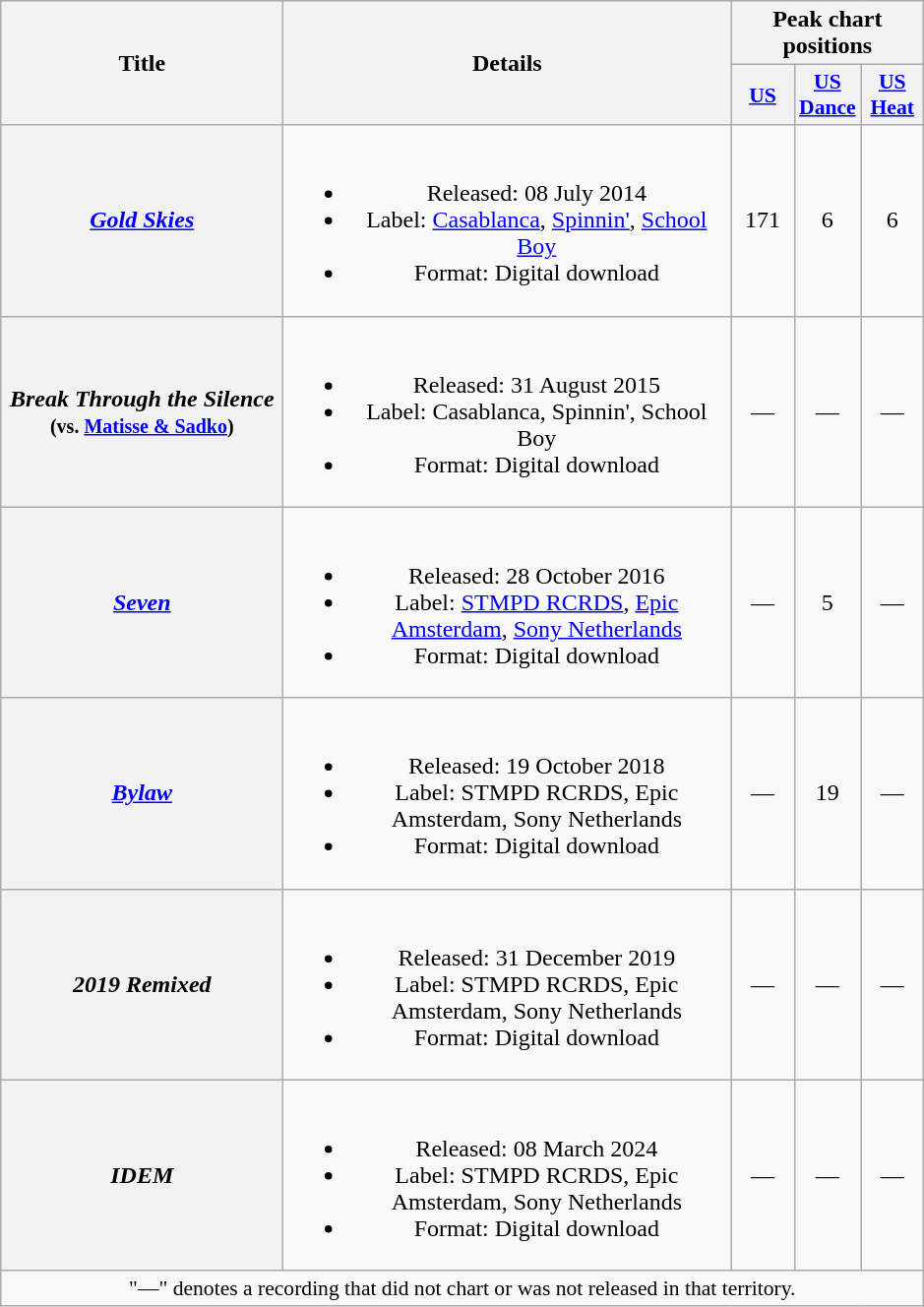<table class="wikitable plainrowheaders" style="text-align:center;">
<tr>
<th scope="col" rowspan="2" style="width:11.5em;">Title</th>
<th scope="col" rowspan="2" style="width:18.5em;">Details</th>
<th scope="col" colspan="3">Peak chart positions</th>
</tr>
<tr>
<th scope="col" style="width:2.5em;font-size:90%;"><a href='#'>US</a><br></th>
<th scope="col" style="width:2.5em;font-size:90%;"><a href='#'>US<br>Dance</a><br></th>
<th scope="col" style="width:2.5em;font-size:90%;"><a href='#'>US<br>Heat</a><br></th>
</tr>
<tr>
<th scope="row"><em><a href='#'>Gold Skies</a></em></th>
<td><br><ul><li>Released: 08 July 2014</li><li>Label: <a href='#'>Casablanca</a>, <a href='#'>Spinnin'</a>, <a href='#'>School Boy</a></li><li>Format: Digital download</li></ul></td>
<td>171</td>
<td>6</td>
<td>6</td>
</tr>
<tr>
<th scope="row"><em>Break Through the Silence</em> <br> <small>(vs. <a href='#'>Matisse & Sadko</a>)</small></th>
<td><br><ul><li>Released: 31 August 2015</li><li>Label: Casablanca, Spinnin', School Boy</li><li>Format: Digital download</li></ul></td>
<td>—</td>
<td>—</td>
<td>—</td>
</tr>
<tr>
<th scope="row"><em><a href='#'>Seven</a></em></th>
<td><br><ul><li>Released: 28 October 2016</li><li>Label: <a href='#'>STMPD RCRDS</a>, <a href='#'>Epic Amsterdam</a>, <a href='#'>Sony Netherlands</a></li><li>Format: Digital download</li></ul></td>
<td>—</td>
<td>5</td>
<td>—</td>
</tr>
<tr>
<th scope="row"><em><a href='#'>Bylaw</a></em></th>
<td><br><ul><li>Released: 19 October 2018</li><li>Label: STMPD RCRDS, Epic Amsterdam, Sony Netherlands</li><li>Format: Digital download</li></ul></td>
<td>—</td>
<td>19</td>
<td>—</td>
</tr>
<tr>
<th scope="row"><em>2019 Remixed</em></th>
<td><br><ul><li>Released: 31 December 2019</li><li>Label: STMPD RCRDS, Epic Amsterdam, Sony Netherlands</li><li>Format: Digital download</li></ul></td>
<td>—</td>
<td>—</td>
<td>—</td>
</tr>
<tr>
<th scope="row"><em>IDEM</em></th>
<td><br><ul><li>Released: 08 March 2024</li><li>Label: STMPD RCRDS, Epic Amsterdam, Sony Netherlands</li><li>Format: Digital download</li></ul></td>
<td>—</td>
<td>—</td>
<td>—</td>
</tr>
<tr>
<td colspan="5" style="font-size:90%">"—" denotes a recording that did not chart or was not released in that territory.</td>
</tr>
</table>
